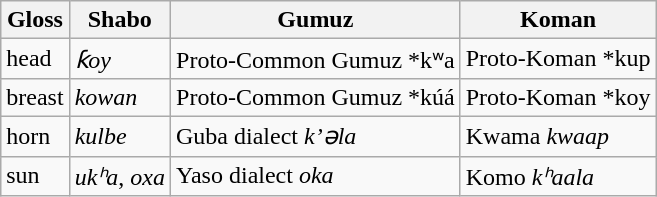<table class=wikitable>
<tr>
<th>Gloss</th>
<th>Shabo</th>
<th>Gumuz</th>
<th>Koman</th>
</tr>
<tr>
<td>head</td>
<td><em>ƙoy</em></td>
<td>Proto-Common Gumuz *kʷa</td>
<td>Proto-Koman *kup</td>
</tr>
<tr>
<td>breast</td>
<td><em>kowan</em></td>
<td>Proto-Common Gumuz *kúá</td>
<td>Proto-Koman *koy</td>
</tr>
<tr>
<td>horn</td>
<td><em>kulbe</em></td>
<td>Guba dialect <em>k’əla</em></td>
<td>Kwama <em>kwaap</em></td>
</tr>
<tr>
<td>sun</td>
<td><em>ukʰa</em>, <em>oxa</em></td>
<td>Yaso dialect <em>oka</em></td>
<td>Komo <em>kʰaala</em></td>
</tr>
</table>
